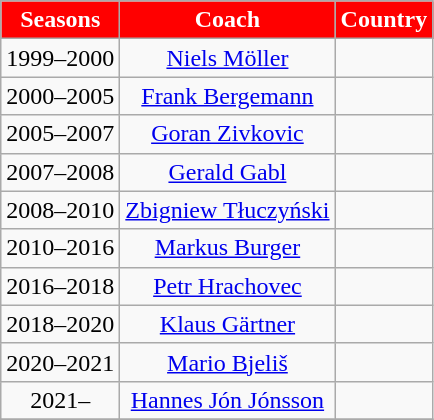<table class="wikitable" style="text-align: center;">
<tr>
<th style="color:#FFFFFF; background:#FF0000">Seasons</th>
<th style="color:#FFFFFF; background:#FF0000">Coach</th>
<th style="color:#FFFFFF; background:#FF0000">Country</th>
</tr>
<tr>
<td style="text-align: center">1999–2000</td>
<td style="text-align: center"><a href='#'>Niels Möller</a></td>
<td style="text-align: center"></td>
</tr>
<tr>
<td style="text-align: center">2000–2005</td>
<td style="text-align: center"><a href='#'>Frank Bergemann</a></td>
<td style="text-align: center"></td>
</tr>
<tr>
<td style="text-align: center">2005–2007</td>
<td style="text-align: center"><a href='#'>Goran Zivkovic</a></td>
<td style="text-align: center"></td>
</tr>
<tr>
<td style="text-align: center">2007–2008</td>
<td style="text-align: center"><a href='#'>Gerald Gabl</a></td>
<td style="text-align: center"></td>
</tr>
<tr>
<td style="text-align: center">2008–2010</td>
<td style="text-align: center"><a href='#'>Zbigniew Tłuczyński</a></td>
<td style="text-align: center"></td>
</tr>
<tr>
<td style="text-align: center">2010–2016</td>
<td style="text-align: center"><a href='#'>Markus Burger</a></td>
<td style="text-align: center"></td>
</tr>
<tr>
<td style="text-align: center">2016–2018</td>
<td style="text-align: center"><a href='#'>Petr Hrachovec</a></td>
<td style="text-align: center"></td>
</tr>
<tr>
<td style="text-align: center">2018–2020</td>
<td style="text-align: center"><a href='#'>Klaus Gärtner</a></td>
<td style="text-align: center"></td>
</tr>
<tr>
<td style="text-align: center">2020–2021</td>
<td style="text-align: center"><a href='#'>Mario Bjeliš</a></td>
<td style="text-align: center"></td>
</tr>
<tr>
<td style="text-align: center">2021–</td>
<td style="text-align: center"><a href='#'>Hannes Jón Jónsson</a></td>
<td style="text-align: center"></td>
</tr>
<tr>
</tr>
</table>
